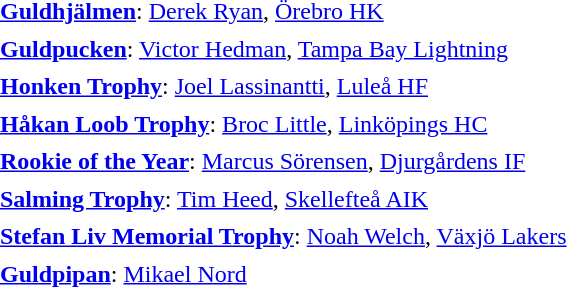<table cellpadding="3" cellspacing="1">
<tr>
<td><strong><a href='#'>Guldhjälmen</a></strong>: <a href='#'>Derek Ryan</a>, <a href='#'>Örebro HK</a></td>
</tr>
<tr>
<td><strong><a href='#'>Guldpucken</a></strong>: <a href='#'>Victor Hedman</a>, <a href='#'>Tampa Bay Lightning</a></td>
</tr>
<tr>
<td><strong><a href='#'>Honken Trophy</a></strong>: <a href='#'>Joel Lassinantti</a>, <a href='#'>Luleå HF</a></td>
</tr>
<tr>
<td><strong><a href='#'>Håkan Loob Trophy</a></strong>: <a href='#'>Broc Little</a>, <a href='#'>Linköpings HC</a></td>
</tr>
<tr>
<td><strong><a href='#'>Rookie of the Year</a></strong>: <a href='#'>Marcus Sörensen</a>, <a href='#'>Djurgårdens IF</a></td>
</tr>
<tr>
<td><strong><a href='#'>Salming Trophy</a></strong>: <a href='#'>Tim Heed</a>, <a href='#'>Skellefteå AIK</a></td>
</tr>
<tr>
<td><strong><a href='#'>Stefan Liv Memorial Trophy</a></strong>: <a href='#'>Noah Welch</a>, <a href='#'>Växjö Lakers</a></td>
</tr>
<tr>
<td><strong><a href='#'>Guldpipan</a></strong>: <a href='#'>Mikael Nord</a></td>
</tr>
</table>
